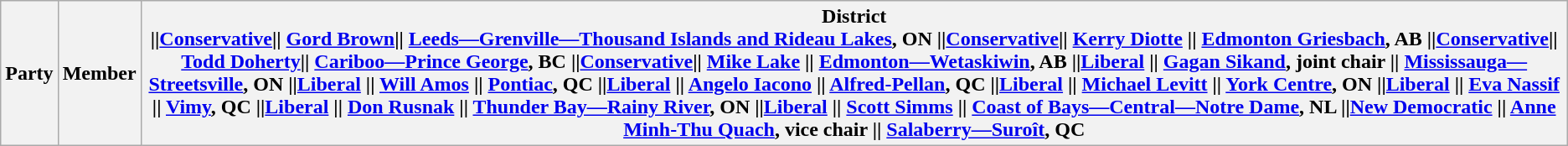<table class="wikitable">
<tr>
<th colspan="2">Party</th>
<th>Member</th>
<th>District<br>||<a href='#'>Conservative</a>|| <a href='#'>Gord Brown</a>|| <a href='#'>Leeds—Grenville—Thousand Islands and Rideau Lakes</a>, ON
||<a href='#'>Conservative</a>|| <a href='#'>Kerry Diotte</a> || <a href='#'>Edmonton Griesbach</a>, AB 
||<a href='#'>Conservative</a>|| <a href='#'>Todd Doherty</a>|| <a href='#'>Cariboo—Prince George</a>, BC
||<a href='#'>Conservative</a>|| <a href='#'>Mike Lake</a> || <a href='#'>Edmonton—Wetaskiwin</a>, AB
     ||<a href='#'>Liberal</a>          || <a href='#'>Gagan Sikand</a>, joint chair || <a href='#'>Mississauga—Streetsville</a>, ON
     ||<a href='#'>Liberal</a>          || <a href='#'>Will Amos</a> || <a href='#'>Pontiac</a>, QC
     ||<a href='#'>Liberal</a>          || <a href='#'>Angelo Iacono</a>  || <a href='#'>Alfred-Pellan</a>, QC
     ||<a href='#'>Liberal</a>          || <a href='#'>Michael Levitt</a> || <a href='#'>York Centre</a>, ON
     ||<a href='#'>Liberal</a>          || <a href='#'>Eva Nassif</a> || <a href='#'>Vimy</a>, QC
     ||<a href='#'>Liberal</a>          || <a href='#'>Don Rusnak</a> || <a href='#'>Thunder Bay—Rainy River</a>, ON
     ||<a href='#'>Liberal</a>          || <a href='#'>Scott Simms</a> || <a href='#'>Coast of Bays—Central—Notre Dame</a>, NL
         ||<a href='#'>New Democratic</a>      || <a href='#'>Anne Minh-Thu Quach</a>, vice chair || <a href='#'>Salaberry—Suroît</a>, QC</th>
</tr>
</table>
